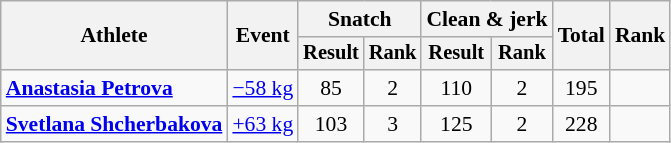<table class="wikitable" style="font-size:90%">
<tr>
<th rowspan="2">Athlete</th>
<th rowspan="2">Event</th>
<th colspan="2">Snatch</th>
<th colspan="2">Clean & jerk</th>
<th rowspan="2">Total</th>
<th rowspan="2">Rank</th>
</tr>
<tr style="font-size:95%">
<th>Result</th>
<th>Rank</th>
<th>Result</th>
<th>Rank</th>
</tr>
<tr align=center>
<td align=left><strong><a href='#'>Anastasia Petrova</a></strong></td>
<td align=left><a href='#'>−58 kg</a></td>
<td>85</td>
<td>2</td>
<td>110</td>
<td>2</td>
<td>195</td>
<td></td>
</tr>
<tr align=center>
<td align=left><strong><a href='#'>Svetlana Shcherbakova</a></strong></td>
<td align=left><a href='#'>+63 kg</a></td>
<td>103</td>
<td>3</td>
<td>125</td>
<td>2</td>
<td>228</td>
<td></td>
</tr>
</table>
